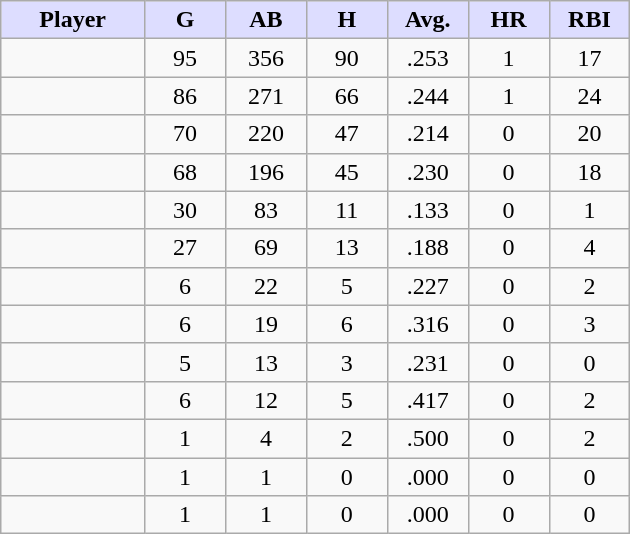<table class="wikitable sortable">
<tr>
<th style="background:#ddf; width:16%;">Player</th>
<th style="background:#ddf; width:9%;">G</th>
<th style="background:#ddf; width:9%;">AB</th>
<th style="background:#ddf; width:9%;">H</th>
<th style="background:#ddf; width:9%;">Avg.</th>
<th style="background:#ddf; width:9%;">HR</th>
<th style="background:#ddf; width:9%;">RBI</th>
</tr>
<tr style="text-align:center;">
<td></td>
<td>95</td>
<td>356</td>
<td>90</td>
<td>.253</td>
<td>1</td>
<td>17</td>
</tr>
<tr style="text-align:center;">
<td></td>
<td>86</td>
<td>271</td>
<td>66</td>
<td>.244</td>
<td>1</td>
<td>24</td>
</tr>
<tr style="text-align:center;">
<td></td>
<td>70</td>
<td>220</td>
<td>47</td>
<td>.214</td>
<td>0</td>
<td>20</td>
</tr>
<tr style="text-align:center;">
<td></td>
<td>68</td>
<td>196</td>
<td>45</td>
<td>.230</td>
<td>0</td>
<td>18</td>
</tr>
<tr style="text-align:center;">
<td></td>
<td>30</td>
<td>83</td>
<td>11</td>
<td>.133</td>
<td>0</td>
<td>1</td>
</tr>
<tr style="text-align:center;">
<td></td>
<td>27</td>
<td>69</td>
<td>13</td>
<td>.188</td>
<td>0</td>
<td>4</td>
</tr>
<tr style="text-align:center;">
<td></td>
<td>6</td>
<td>22</td>
<td>5</td>
<td>.227</td>
<td>0</td>
<td>2</td>
</tr>
<tr style="text-align:center;">
<td></td>
<td>6</td>
<td>19</td>
<td>6</td>
<td>.316</td>
<td>0</td>
<td>3</td>
</tr>
<tr style="text-align:center;">
<td></td>
<td>5</td>
<td>13</td>
<td>3</td>
<td>.231</td>
<td>0</td>
<td>0</td>
</tr>
<tr style="text-align:center;">
<td></td>
<td>6</td>
<td>12</td>
<td>5</td>
<td>.417</td>
<td>0</td>
<td>2</td>
</tr>
<tr style="text-align:center;">
<td></td>
<td>1</td>
<td>4</td>
<td>2</td>
<td>.500</td>
<td>0</td>
<td>2</td>
</tr>
<tr style="text-align:center;">
<td></td>
<td>1</td>
<td>1</td>
<td>0</td>
<td>.000</td>
<td>0</td>
<td>0</td>
</tr>
<tr style="text-align:center;">
<td></td>
<td>1</td>
<td>1</td>
<td>0</td>
<td>.000</td>
<td>0</td>
<td>0</td>
</tr>
</table>
